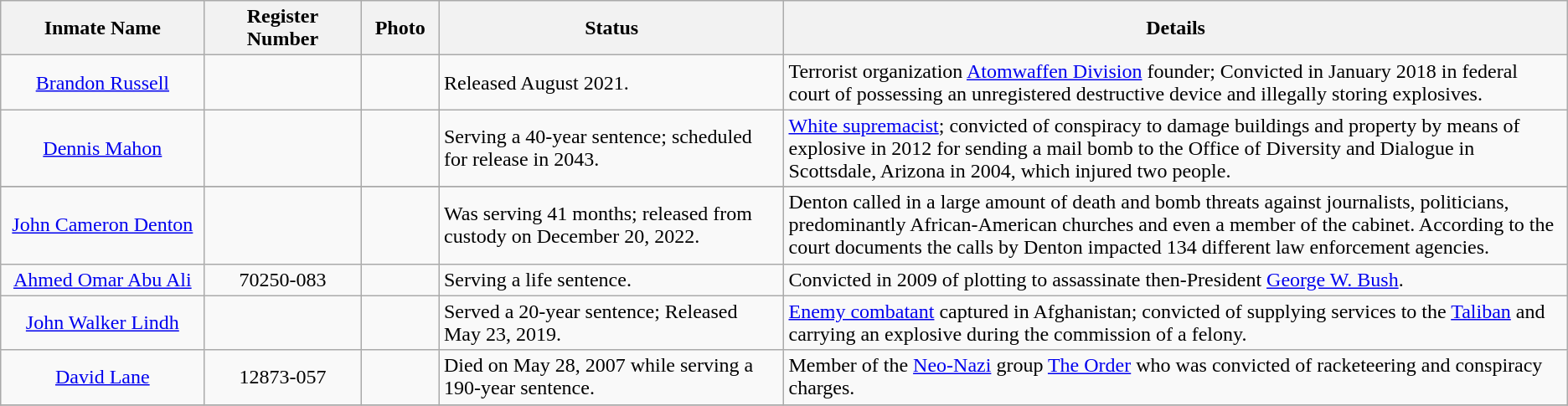<table class="wikitable sortable">
<tr>
<th width=13%>Inmate Name</th>
<th width=10%>Register Number</th>
<th width=5%>Photo</th>
<th width=22%>Status</th>
<th width=55%>Details</th>
</tr>
<tr>
<td style="text-align:center;"><a href='#'>Brandon Russell</a></td>
<td style="text-align:center;"></td>
<td style="text-align:center;"></td>
<td>Released August 2021.</td>
<td>Terrorist organization <a href='#'>Atomwaffen Division</a> founder; Convicted in January 2018 in federal court of possessing an unregistered destructive device and illegally storing explosives.</td>
</tr>
<tr>
<td style="text-align:center;"><a href='#'>Dennis Mahon</a></td>
<td style="text-align:center;"></td>
<td style="text-align:center;"></td>
<td>Serving a 40-year sentence; scheduled for release in 2043.</td>
<td><a href='#'>White supremacist</a>; convicted of conspiracy to damage buildings and property by means of explosive in 2012 for sending a mail bomb to the Office of Diversity and Dialogue in Scottsdale, Arizona in 2004, which injured two people.</td>
</tr>
<tr>
</tr>
<tr>
<td style="text-align:center;"><a href='#'>John Cameron Denton</a></td>
<td style="text-align:center;"></td>
<td style="text-align:center;"></td>
<td>Was serving 41 months; released from custody on December 20, 2022.</td>
<td>Denton called in a large amount of death and bomb threats against journalists, politicians, predominantly African-American churches and even a member of the cabinet. According to the court documents the calls by Denton impacted 134 different law enforcement agencies.</td>
</tr>
<tr>
<td style="text-align:center;"><a href='#'>Ahmed Omar Abu Ali</a></td>
<td style="text-align:center;">70250-083</td>
<td style="text-align:center;"></td>
<td>Serving a life sentence.</td>
<td>Convicted in 2009 of plotting to assassinate then-President <a href='#'>George W. Bush</a>.</td>
</tr>
<tr>
<td style="text-align:center;"><a href='#'>John Walker Lindh</a></td>
<td style="text-align:center;"></td>
<td style="text-align:center;"></td>
<td>Served a 20-year sentence; Released May 23, 2019.</td>
<td><a href='#'>Enemy combatant</a> captured in Afghanistan; convicted of supplying services to the <a href='#'>Taliban</a> and carrying an explosive during the commission of a felony.</td>
</tr>
<tr>
<td style="text-align:center;"><a href='#'>David Lane</a></td>
<td style="text-align:center;">12873-057</td>
<td style="text-align:center;"></td>
<td>Died on May 28, 2007 while serving a 190-year sentence.</td>
<td>Member of the <a href='#'>Neo-Nazi</a> group <a href='#'>The Order</a> who was convicted of racketeering and conspiracy charges.</td>
</tr>
<tr>
</tr>
</table>
